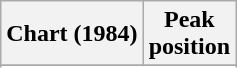<table class="wikitable sortable plainrowheaders">
<tr>
<th>Chart (1984)</th>
<th>Peak<br>position</th>
</tr>
<tr>
</tr>
<tr>
</tr>
<tr>
</tr>
</table>
